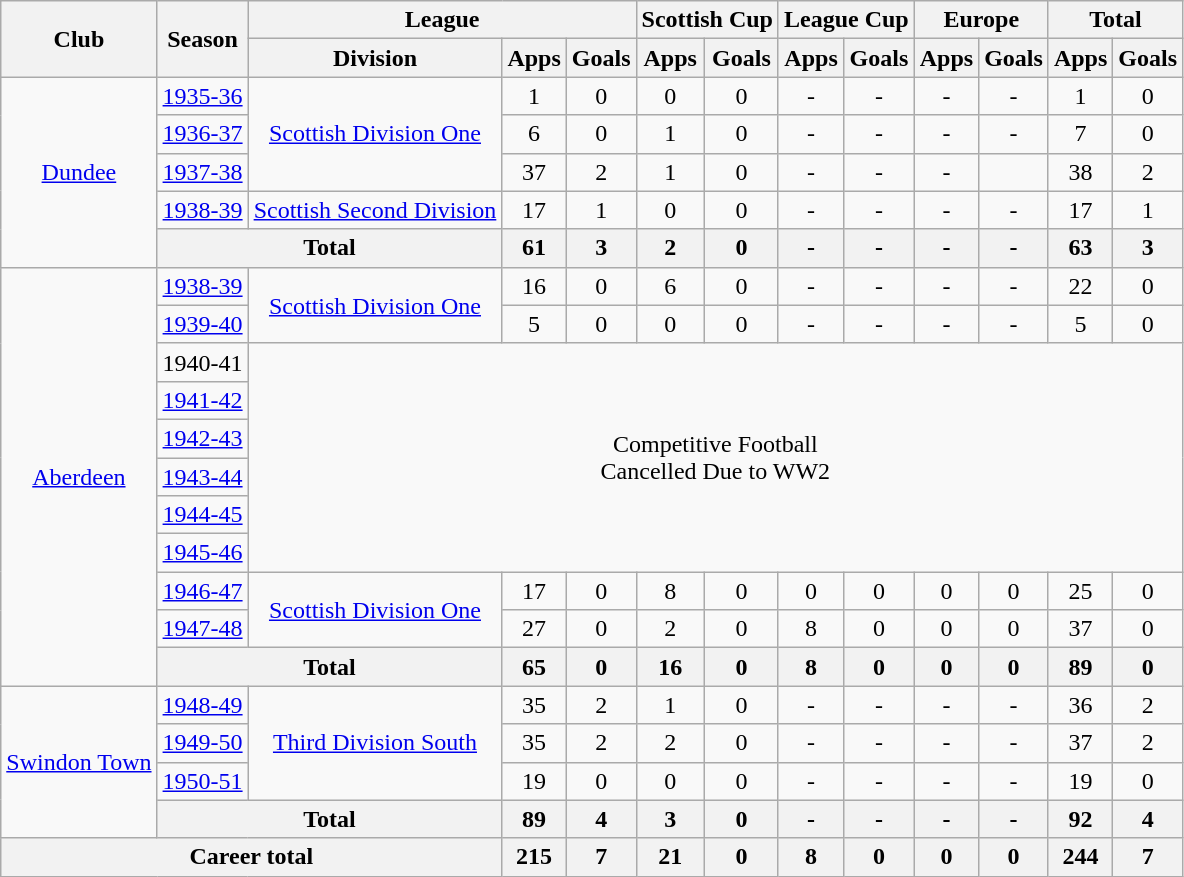<table class="wikitable" style="text-align:center">
<tr>
<th rowspan="2">Club</th>
<th rowspan="2">Season</th>
<th colspan="3">League</th>
<th colspan="2">Scottish Cup</th>
<th colspan="2">League Cup</th>
<th colspan="2">Europe</th>
<th colspan="2">Total</th>
</tr>
<tr>
<th>Division</th>
<th>Apps</th>
<th>Goals</th>
<th>Apps</th>
<th>Goals</th>
<th>Apps</th>
<th>Goals</th>
<th>Apps</th>
<th>Goals</th>
<th>Apps</th>
<th>Goals</th>
</tr>
<tr>
<td rowspan="5"><a href='#'>Dundee</a></td>
<td><a href='#'>1935-36</a></td>
<td rowspan="3"><a href='#'>Scottish Division One</a></td>
<td>1</td>
<td>0</td>
<td>0</td>
<td>0</td>
<td>-</td>
<td>-</td>
<td>-</td>
<td>-</td>
<td>1</td>
<td>0</td>
</tr>
<tr>
<td><a href='#'>1936-37</a></td>
<td>6</td>
<td>0</td>
<td>1</td>
<td>0</td>
<td>-</td>
<td>-</td>
<td>-</td>
<td>-</td>
<td>7</td>
<td>0</td>
</tr>
<tr>
<td><a href='#'>1937-38</a></td>
<td>37</td>
<td>2</td>
<td>1</td>
<td>0</td>
<td>-</td>
<td>-</td>
<td>-</td>
<td></td>
<td>38</td>
<td>2</td>
</tr>
<tr>
<td><a href='#'>1938-39</a></td>
<td><a href='#'>Scottish Second Division</a></td>
<td>17</td>
<td>1</td>
<td>0</td>
<td>0</td>
<td>-</td>
<td>-</td>
<td>-</td>
<td>-</td>
<td>17</td>
<td>1</td>
</tr>
<tr>
<th colspan="2">Total</th>
<th>61</th>
<th>3</th>
<th>2</th>
<th>0</th>
<th>-</th>
<th>-</th>
<th>-</th>
<th>-</th>
<th>63</th>
<th>3</th>
</tr>
<tr>
<td rowspan="11"><a href='#'>Aberdeen</a></td>
<td><a href='#'>1938-39</a></td>
<td rowspan="2"><a href='#'>Scottish Division One</a></td>
<td>16</td>
<td>0</td>
<td>6</td>
<td>0</td>
<td>-</td>
<td>-</td>
<td>-</td>
<td>-</td>
<td>22</td>
<td>0</td>
</tr>
<tr>
<td><a href='#'>1939-40</a></td>
<td>5</td>
<td>0</td>
<td>0</td>
<td>0</td>
<td>-</td>
<td>-</td>
<td>-</td>
<td>-</td>
<td>5</td>
<td>0</td>
</tr>
<tr>
<td>1940-41</td>
<td colspan="11" rowspan="6">Competitive Football<br>Cancelled Due to WW2</td>
</tr>
<tr>
<td><a href='#'>1941-42</a></td>
</tr>
<tr>
<td><a href='#'>1942-43</a></td>
</tr>
<tr>
<td><a href='#'>1943-44</a></td>
</tr>
<tr>
<td><a href='#'>1944-45</a></td>
</tr>
<tr>
<td><a href='#'>1945-46</a></td>
</tr>
<tr>
<td><a href='#'>1946-47</a></td>
<td rowspan="2"><a href='#'>Scottish Division One</a></td>
<td>17</td>
<td>0</td>
<td>8</td>
<td>0</td>
<td>0</td>
<td>0</td>
<td>0</td>
<td>0</td>
<td>25</td>
<td>0</td>
</tr>
<tr>
<td><a href='#'>1947-48</a></td>
<td>27</td>
<td>0</td>
<td>2</td>
<td>0</td>
<td>8</td>
<td>0</td>
<td>0</td>
<td>0</td>
<td>37</td>
<td>0</td>
</tr>
<tr>
<th colspan="2">Total</th>
<th>65</th>
<th>0</th>
<th>16</th>
<th>0</th>
<th>8</th>
<th>0</th>
<th>0</th>
<th>0</th>
<th>89</th>
<th>0</th>
</tr>
<tr>
<td rowspan="4"><a href='#'>Swindon Town</a></td>
<td><a href='#'>1948-49</a></td>
<td rowspan="3"><a href='#'>Third Division South</a></td>
<td>35</td>
<td>2</td>
<td>1</td>
<td>0</td>
<td>-</td>
<td>-</td>
<td>-</td>
<td>-</td>
<td>36</td>
<td>2</td>
</tr>
<tr>
<td><a href='#'>1949-50</a></td>
<td>35</td>
<td>2</td>
<td>2</td>
<td>0</td>
<td>-</td>
<td>-</td>
<td>-</td>
<td>-</td>
<td>37</td>
<td>2</td>
</tr>
<tr>
<td><a href='#'>1950-51</a></td>
<td>19</td>
<td>0</td>
<td>0</td>
<td>0</td>
<td>-</td>
<td>-</td>
<td>-</td>
<td>-</td>
<td>19</td>
<td>0</td>
</tr>
<tr>
<th colspan="2">Total</th>
<th>89</th>
<th>4</th>
<th>3</th>
<th>0</th>
<th>-</th>
<th>-</th>
<th>-</th>
<th>-</th>
<th>92</th>
<th>4</th>
</tr>
<tr>
<th colspan="3">Career total</th>
<th>215</th>
<th>7</th>
<th>21</th>
<th>0</th>
<th>8</th>
<th>0</th>
<th>0</th>
<th>0</th>
<th>244</th>
<th>7</th>
</tr>
</table>
